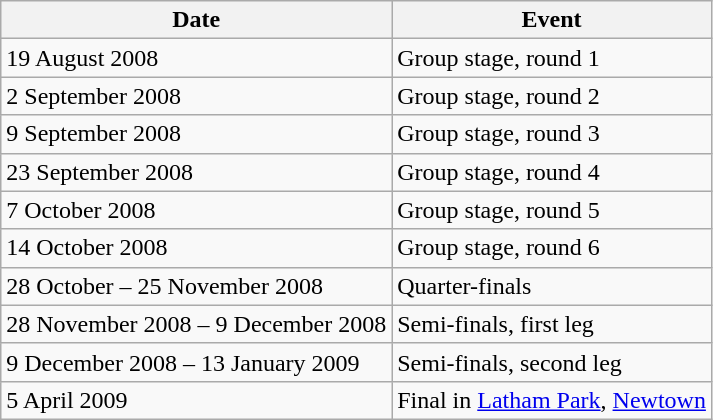<table class="wikitable">
<tr>
<th>Date</th>
<th>Event</th>
</tr>
<tr>
<td>19 August 2008</td>
<td>Group stage, round 1</td>
</tr>
<tr>
<td>2 September 2008</td>
<td>Group stage, round 2</td>
</tr>
<tr>
<td>9 September 2008</td>
<td>Group stage, round 3</td>
</tr>
<tr>
<td>23 September 2008</td>
<td>Group stage, round 4</td>
</tr>
<tr>
<td>7 October 2008</td>
<td>Group stage, round 5</td>
</tr>
<tr>
<td>14 October 2008</td>
<td>Group stage, round 6</td>
</tr>
<tr>
<td>28 October – 25 November 2008</td>
<td>Quarter-finals</td>
</tr>
<tr>
<td>28 November 2008 – 9 December 2008</td>
<td>Semi-finals, first leg</td>
</tr>
<tr>
<td>9 December 2008 – 13 January 2009</td>
<td>Semi-finals, second leg</td>
</tr>
<tr>
<td>5 April 2009</td>
<td>Final in <a href='#'>Latham Park</a>, <a href='#'>Newtown</a></td>
</tr>
</table>
